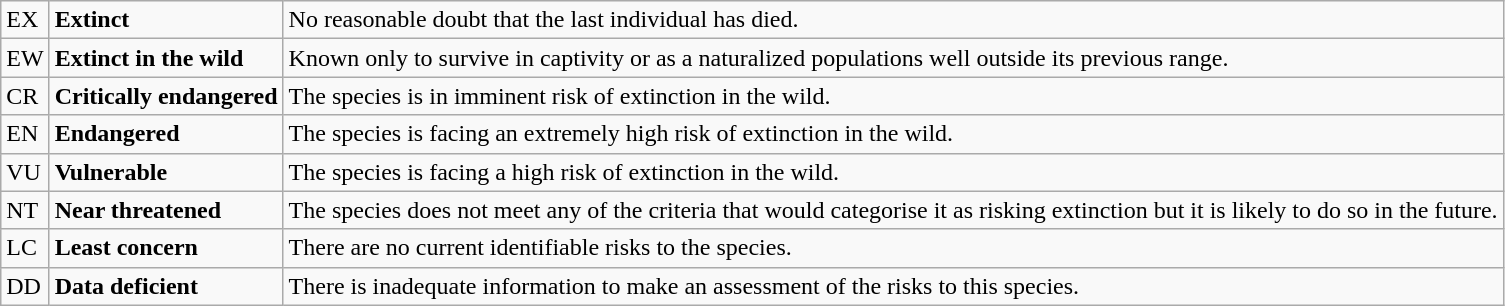<table class="wikitable" style="text-align:left">
<tr>
<td>EX</td>
<td><strong>Extinct</strong></td>
<td>No reasonable doubt that the last individual has died.</td>
</tr>
<tr>
<td>EW</td>
<td><strong>Extinct in the wild</strong></td>
<td>Known only to survive in captivity or as a naturalized populations well outside its previous range.</td>
</tr>
<tr>
<td>CR</td>
<td><strong>Critically endangered</strong></td>
<td>The species is in imminent risk of extinction in the wild.</td>
</tr>
<tr>
<td>EN</td>
<td><strong>Endangered</strong></td>
<td>The species is facing an extremely high risk of extinction in the wild.</td>
</tr>
<tr>
<td>VU</td>
<td><strong>Vulnerable</strong></td>
<td>The species is facing a high risk of extinction in the wild.</td>
</tr>
<tr>
<td>NT</td>
<td><strong>Near threatened</strong></td>
<td>The species does not meet any of the criteria that would categorise it as risking extinction but it is likely to do so in the future.</td>
</tr>
<tr>
<td>LC</td>
<td><strong>Least concern</strong></td>
<td>There are no current identifiable risks to the species.</td>
</tr>
<tr>
<td>DD</td>
<td><strong>Data deficient</strong></td>
<td>There is inadequate information to make an assessment of the risks to this species.</td>
</tr>
</table>
